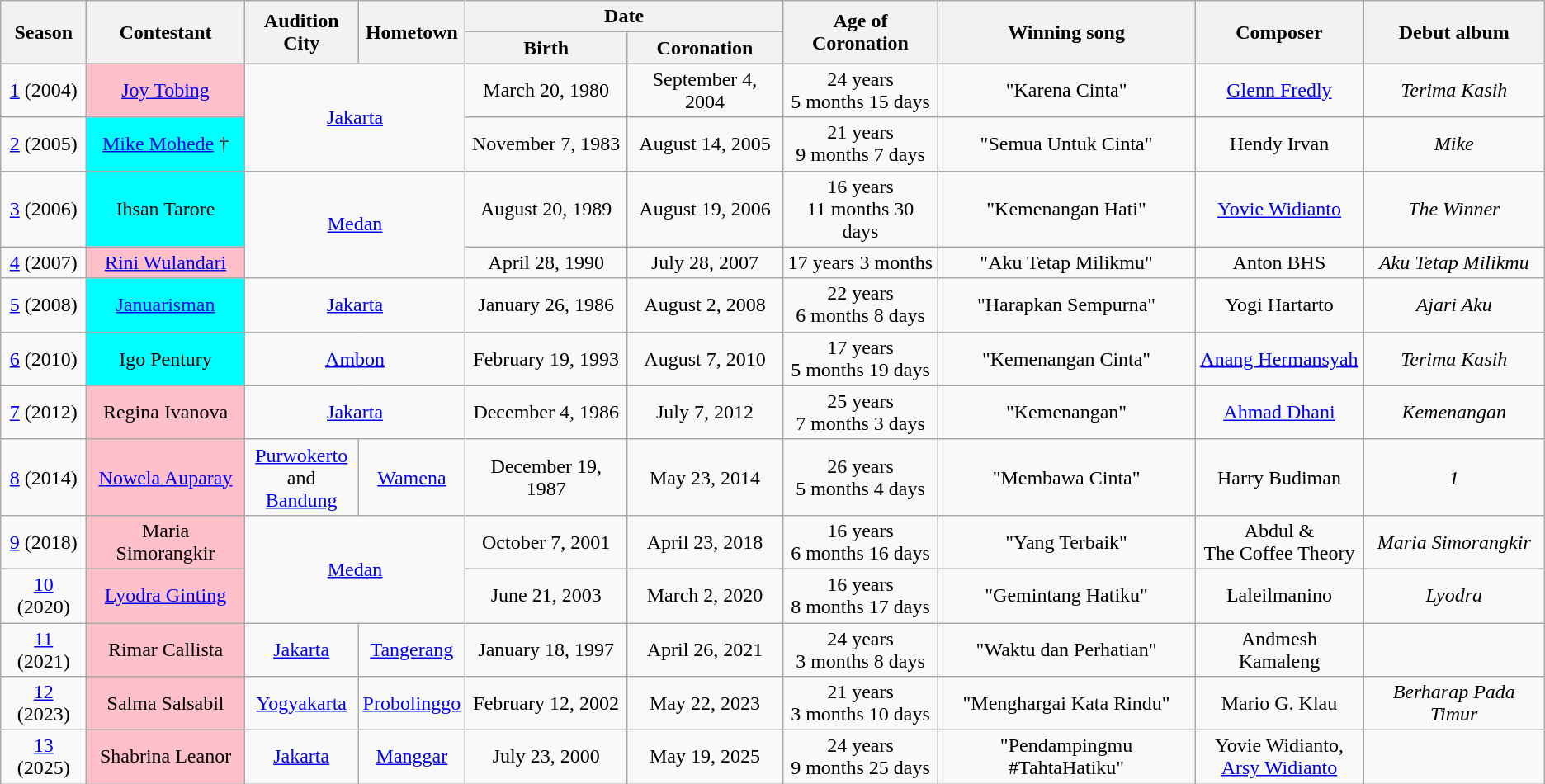<table class="wikitable sortable" style="text-align:center;">
<tr>
<th rowspan="2">Season</th>
<th class="unsortable" rowspan="2">Contestant</th>
<th class="unsortable" rowspan="2">Audition<br>City</th>
<th class="unsortable" rowspan="2">Hometown</th>
<th colspan="2">Date</th>
<th rowspan="2">Age of<br>Coronation</th>
<th class="unsortable" rowspan="2">Winning song</th>
<th class="unsortable" rowspan="2">Composer</th>
<th class="unsortable" rowspan="2">Debut album</th>
</tr>
<tr>
<th>Birth</th>
<th class="unsortable">Coronation</th>
</tr>
<tr>
<td><a href='#'>1</a> (2004)</td>
<td style="background:pink"><a href='#'>Joy Tobing</a></td>
<td colspan="2" rowspan="2"><a href='#'>Jakarta</a></td>
<td>March 20, 1980</td>
<td>September 4, 2004</td>
<td>24 years<br>5 months 15 days</td>
<td>"Karena Cinta"<br></td>
<td><a href='#'>Glenn Fredly</a></td>
<td><em>Terima Kasih</em></td>
</tr>
<tr>
<td><a href='#'>2</a> (2005)</td>
<td style="background:cyan"><a href='#'>Mike Mohede</a> †</td>
<td>November 7, 1983</td>
<td>August 14, 2005</td>
<td>21 years<br>9 months 7 days</td>
<td>"Semua Untuk Cinta"<br></td>
<td>Hendy Irvan</td>
<td><em>Mike</em></td>
</tr>
<tr>
<td><a href='#'>3</a> (2006)</td>
<td style="background:cyan">Ihsan Tarore</td>
<td colspan="2" rowspan="2"><a href='#'>Medan</a></td>
<td>August 20, 1989</td>
<td>August 19, 2006</td>
<td>16 years<br>11 months 30 days</td>
<td>"Kemenangan Hati"<br></td>
<td><a href='#'>Yovie Widianto</a></td>
<td><em>The Winner</em></td>
</tr>
<tr>
<td><a href='#'>4</a> (2007)</td>
<td style="background:pink"><a href='#'>Rini Wulandari</a></td>
<td>April 28, 1990</td>
<td>July 28, 2007</td>
<td>17 years 3 months</td>
<td>"Aku Tetap Milikmu"<br></td>
<td>Anton BHS</td>
<td><em>Aku Tetap Milikmu</em></td>
</tr>
<tr>
<td><a href='#'>5</a> (2008)</td>
<td style="background:cyan"><a href='#'>Januarisman</a></td>
<td colspan="2"><a href='#'>Jakarta</a></td>
<td>January 26, 1986</td>
<td>August 2, 2008</td>
<td>22 years<br>6 months 8 days</td>
<td>"Harapkan Sempurna"<br></td>
<td>Yogi Hartarto</td>
<td><em>Ajari Aku</em></td>
</tr>
<tr>
<td><a href='#'>6</a> (2010)</td>
<td style="background:cyan">Igo Pentury</td>
<td colspan="2"><a href='#'>Ambon</a></td>
<td>February 19, 1993</td>
<td>August 7, 2010</td>
<td>17 years<br>5 months 19 days</td>
<td>"Kemenangan Cinta"<br></td>
<td><a href='#'>Anang Hermansyah</a></td>
<td><em>Terima Kasih</em></td>
</tr>
<tr>
<td><a href='#'>7</a> (2012)</td>
<td style="background:pink">Regina Ivanova</td>
<td colspan="2"><a href='#'>Jakarta</a></td>
<td>December 4, 1986</td>
<td>July 7, 2012</td>
<td>25 years<br>7 months 3 days</td>
<td>"Kemenangan"<br></td>
<td><a href='#'>Ahmad Dhani</a></td>
<td><em>Kemenangan</em></td>
</tr>
<tr>
<td><a href='#'>8</a> (2014)</td>
<td style="background:pink"><a href='#'>Nowela Auparay</a></td>
<td><a href='#'>Purwokerto</a><br>and <a href='#'>Bandung</a></td>
<td><a href='#'>Wamena</a></td>
<td>December 19, 1987</td>
<td>May 23, 2014</td>
<td>26 years<br>5 months 4 days</td>
<td>"Membawa Cinta"<br></td>
<td>Harry Budiman</td>
<td><em>1</em></td>
</tr>
<tr>
<td><a href='#'>9</a> (2018)</td>
<td style="background:pink">Maria Simorangkir</td>
<td colspan="2" rowspan="2"><a href='#'>Medan</a></td>
<td>October 7, 2001</td>
<td>April 23, 2018</td>
<td>16 years<br>6 months 16 days</td>
<td>"Yang Terbaik"<br></td>
<td>Abdul &<br>The Coffee Theory</td>
<td><em>Maria Simorangkir</em></td>
</tr>
<tr>
<td><a href='#'>10</a> (2020)</td>
<td style="background:pink"><a href='#'>Lyodra Ginting</a></td>
<td>June 21, 2003</td>
<td>March 2, 2020</td>
<td>16 years<br>8 months 17 days</td>
<td>"Gemintang Hatiku"<br></td>
<td>Laleilmanino</td>
<td><em>Lyodra</em></td>
</tr>
<tr>
<td><a href='#'>11</a> (2021)</td>
<td style="background:pink">Rimar Callista</td>
<td><a href='#'>Jakarta</a></td>
<td><a href='#'>Tangerang</a></td>
<td>January 18, 1997</td>
<td>April 26, 2021</td>
<td>24 years<br>3 months 8 days</td>
<td>"Waktu dan Perhatian"<br></td>
<td>Andmesh Kamaleng</td>
<td></td>
</tr>
<tr>
<td><a href='#'>12</a> (2023)</td>
<td style="background:pink">Salma Salsabil</td>
<td><a href='#'>Yogyakarta</a></td>
<td><a href='#'>Probolinggo</a></td>
<td>February 12, 2002</td>
<td>May 22, 2023</td>
<td>21 years<br>3 months 10 days</td>
<td>"Menghargai Kata Rindu"<br></td>
<td>Mario G. Klau</td>
<td><em>Berharap Pada Timur</em></td>
</tr>
<tr>
<td><a href='#'>13</a> (2025)</td>
<td style="background:pink">Shabrina Leanor</td>
<td><a href='#'>Jakarta</a></td>
<td><a href='#'>Manggar</a></td>
<td>July 23, 2000</td>
<td>May 19, 2025</td>
<td>24 years<br>9 months 25 days</td>
<td>"Pendampingmu #TahtaHatiku"<br></td>
<td>Yovie Widianto,<br><a href='#'>Arsy Widianto</a></td>
<td></td>
</tr>
</table>
